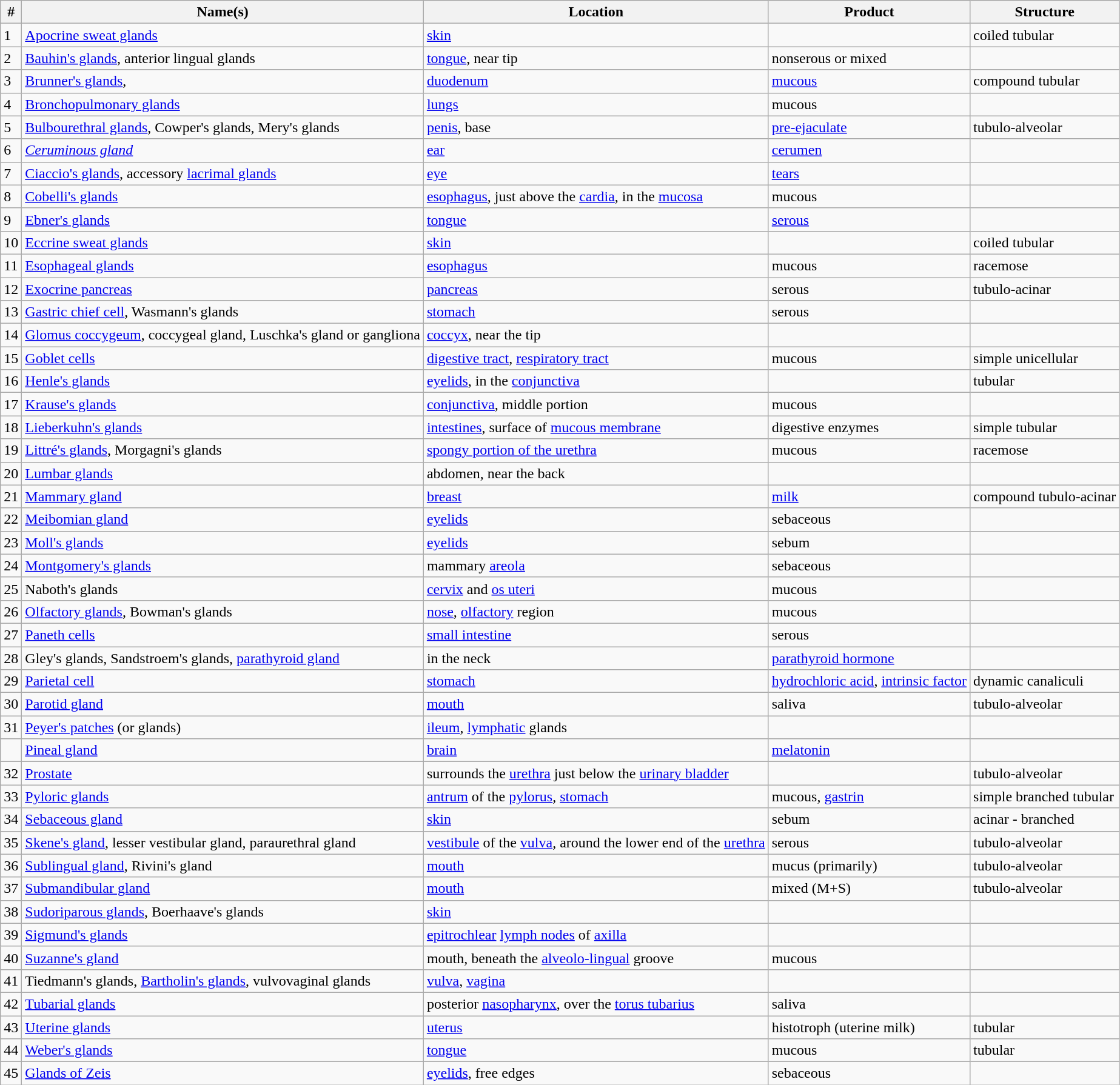<table class="wikitable">
<tr>
<th>#</th>
<th>Name(s)</th>
<th>Location</th>
<th>Product</th>
<th>Structure</th>
</tr>
<tr>
<td>1</td>
<td><a href='#'>Apocrine sweat glands</a></td>
<td><a href='#'>skin</a></td>
<td></td>
<td>coiled tubular</td>
</tr>
<tr>
<td>2</td>
<td><a href='#'>Bauhin's glands</a>, anterior lingual glands</td>
<td><a href='#'>tongue</a>, near tip</td>
<td>nonserous or mixed</td>
<td></td>
</tr>
<tr>
<td>3</td>
<td><a href='#'>Brunner's glands</a>,</td>
<td><a href='#'>duodenum</a></td>
<td><a href='#'>mucous</a></td>
<td>compound tubular</td>
</tr>
<tr>
<td>4</td>
<td><a href='#'>Bronchopulmonary glands</a></td>
<td><a href='#'>lungs</a></td>
<td>mucous</td>
<td></td>
</tr>
<tr>
<td>5</td>
<td><a href='#'>Bulbourethral glands</a>, Cowper's glands, Mery's glands</td>
<td><a href='#'>penis</a>, base</td>
<td><a href='#'>pre-ejaculate</a></td>
<td>tubulo-alveolar</td>
</tr>
<tr>
<td>6</td>
<td><em><a href='#'>Ceruminous gland</a></em></td>
<td><a href='#'>ear</a></td>
<td><a href='#'>cerumen</a></td>
<td></td>
</tr>
<tr>
<td>7</td>
<td><a href='#'>Ciaccio's glands</a>, accessory <a href='#'>lacrimal glands</a></td>
<td><a href='#'>eye</a></td>
<td><a href='#'>tears</a></td>
<td></td>
</tr>
<tr>
<td>8</td>
<td><a href='#'>Cobelli's glands</a></td>
<td><a href='#'>esophagus</a>, just above the <a href='#'>cardia</a>, in the <a href='#'>mucosa</a></td>
<td>mucous</td>
<td></td>
</tr>
<tr>
<td>9</td>
<td><a href='#'>Ebner's glands</a></td>
<td><a href='#'>tongue</a></td>
<td><a href='#'>serous</a></td>
<td></td>
</tr>
<tr>
<td>10</td>
<td><a href='#'>Eccrine sweat glands</a></td>
<td><a href='#'>skin</a></td>
<td></td>
<td>coiled tubular</td>
</tr>
<tr>
<td>11</td>
<td><a href='#'>Esophageal glands</a></td>
<td><a href='#'>esophagus</a></td>
<td>mucous</td>
<td>racemose</td>
</tr>
<tr>
<td>12</td>
<td><a href='#'>Exocrine pancreas</a></td>
<td><a href='#'>pancreas</a></td>
<td>serous</td>
<td>tubulo-acinar</td>
</tr>
<tr>
<td>13</td>
<td><a href='#'>Gastric chief cell</a>, Wasmann's glands</td>
<td><a href='#'>stomach</a></td>
<td>serous</td>
<td></td>
</tr>
<tr>
<td>14</td>
<td><a href='#'>Glomus coccygeum</a>, coccygeal gland, Luschka's gland or gangliona</td>
<td><a href='#'>coccyx</a>, near the tip</td>
<td></td>
<td></td>
</tr>
<tr>
<td>15</td>
<td><a href='#'>Goblet cells</a></td>
<td><a href='#'>digestive tract</a>, <a href='#'>respiratory tract</a></td>
<td>mucous</td>
<td>simple unicellular</td>
</tr>
<tr>
<td>16</td>
<td><a href='#'>Henle's glands</a></td>
<td><a href='#'>eyelids</a>, in the <a href='#'>conjunctiva</a></td>
<td></td>
<td>tubular</td>
</tr>
<tr>
<td>17</td>
<td><a href='#'>Krause's glands</a></td>
<td><a href='#'>conjunctiva</a>, middle portion</td>
<td>mucous</td>
<td></td>
</tr>
<tr>
<td>18</td>
<td><a href='#'>Lieberkuhn's glands</a></td>
<td><a href='#'>intestines</a>, surface of <a href='#'>mucous membrane</a></td>
<td>digestive enzymes</td>
<td>simple tubular</td>
</tr>
<tr>
<td>19</td>
<td><a href='#'>Littré's glands</a>, Morgagni's glands</td>
<td><a href='#'>spongy portion of the urethra</a></td>
<td>mucous</td>
<td>racemose</td>
</tr>
<tr>
<td>20</td>
<td><a href='#'>Lumbar glands</a></td>
<td>abdomen, near the back</td>
<td></td>
<td></td>
</tr>
<tr>
<td>21</td>
<td><a href='#'>Mammary gland</a></td>
<td><a href='#'>breast</a></td>
<td><a href='#'>milk</a></td>
<td>compound tubulo-acinar</td>
</tr>
<tr>
<td>22</td>
<td><a href='#'>Meibomian gland</a></td>
<td><a href='#'>eyelids</a></td>
<td>sebaceous</td>
<td></td>
</tr>
<tr>
<td>23</td>
<td><a href='#'>Moll's glands</a></td>
<td><a href='#'>eyelids</a></td>
<td>sebum</td>
<td></td>
</tr>
<tr>
<td>24</td>
<td><a href='#'>Montgomery's glands</a></td>
<td>mammary <a href='#'>areola</a></td>
<td>sebaceous</td>
<td></td>
</tr>
<tr>
<td>25</td>
<td>Naboth's glands</td>
<td><a href='#'>cervix</a> and <a href='#'>os uteri</a></td>
<td>mucous</td>
<td></td>
</tr>
<tr>
<td>26</td>
<td><a href='#'>Olfactory glands</a>, Bowman's glands</td>
<td><a href='#'>nose</a>, <a href='#'>olfactory</a> region</td>
<td>mucous</td>
<td></td>
</tr>
<tr>
<td>27</td>
<td><a href='#'>Paneth cells</a></td>
<td><a href='#'>small intestine</a></td>
<td>serous</td>
<td></td>
</tr>
<tr>
<td>28</td>
<td>Gley's glands, Sandstroem's glands, <a href='#'>parathyroid gland</a></td>
<td>in the neck</td>
<td><a href='#'>parathyroid hormone</a></td>
<td></td>
</tr>
<tr>
<td>29</td>
<td><a href='#'>Parietal cell</a></td>
<td><a href='#'>stomach</a></td>
<td><a href='#'>hydrochloric acid</a>, <a href='#'>intrinsic factor</a></td>
<td>dynamic canaliculi</td>
</tr>
<tr>
<td>30</td>
<td><a href='#'>Parotid gland</a></td>
<td><a href='#'>mouth</a></td>
<td>saliva</td>
<td>tubulo-alveolar</td>
</tr>
<tr>
<td>31</td>
<td><a href='#'>Peyer's patches</a> (or glands)</td>
<td><a href='#'>ileum</a>, <a href='#'>lymphatic</a> glands</td>
<td></td>
<td></td>
</tr>
<tr>
<td></td>
<td><a href='#'>Pineal gland</a></td>
<td><a href='#'>brain</a></td>
<td><a href='#'>melatonin</a></td>
<td></td>
</tr>
<tr>
<td>32</td>
<td><a href='#'>Prostate</a></td>
<td>surrounds the <a href='#'>urethra</a> just below the <a href='#'>urinary bladder</a></td>
<td></td>
<td>tubulo-alveolar</td>
</tr>
<tr>
<td>33</td>
<td><a href='#'>Pyloric glands</a></td>
<td><a href='#'>antrum</a> of the <a href='#'>pylorus</a>, <a href='#'>stomach</a></td>
<td>mucous, <a href='#'>gastrin</a></td>
<td>simple branched tubular</td>
</tr>
<tr>
<td>34</td>
<td><a href='#'>Sebaceous gland</a></td>
<td><a href='#'>skin</a></td>
<td>sebum</td>
<td>acinar - branched</td>
</tr>
<tr>
<td>35</td>
<td><a href='#'>Skene's gland</a>, lesser vestibular gland, paraurethral gland</td>
<td><a href='#'>vestibule</a> of the <a href='#'>vulva</a>, around the lower end of the <a href='#'>urethra</a></td>
<td>serous</td>
<td>tubulo-alveolar</td>
</tr>
<tr>
<td>36</td>
<td><a href='#'>Sublingual gland</a>, Rivini's gland</td>
<td><a href='#'>mouth</a></td>
<td>mucus (primarily)</td>
<td>tubulo-alveolar</td>
</tr>
<tr>
<td>37</td>
<td><a href='#'>Submandibular gland</a></td>
<td><a href='#'>mouth</a></td>
<td>mixed (M+S)</td>
<td>tubulo-alveolar</td>
</tr>
<tr>
<td>38</td>
<td><a href='#'>Sudoriparous glands</a>, Boerhaave's glands</td>
<td><a href='#'>skin</a></td>
<td></td>
<td></td>
</tr>
<tr>
<td>39</td>
<td><a href='#'>Sigmund's glands</a></td>
<td><a href='#'>epitrochlear</a> <a href='#'>lymph nodes</a> of <a href='#'>axilla</a></td>
<td></td>
<td></td>
</tr>
<tr>
<td>40</td>
<td><a href='#'>Suzanne's gland</a></td>
<td>mouth, beneath the <a href='#'>alveolo-lingual</a> groove</td>
<td>mucous</td>
<td></td>
</tr>
<tr>
<td>41</td>
<td>Tiedmann's glands, <a href='#'>Bartholin's glands</a>,  vulvovaginal glands</td>
<td><a href='#'>vulva</a>, <a href='#'>vagina</a></td>
<td></td>
<td></td>
</tr>
<tr>
<td>42</td>
<td><a href='#'>Tubarial glands</a></td>
<td>posterior <a href='#'>nasopharynx</a>, over the <a href='#'>torus tubarius</a></td>
<td>saliva</td>
<td></td>
</tr>
<tr>
<td>43</td>
<td><a href='#'>Uterine glands</a></td>
<td><a href='#'>uterus</a></td>
<td>histotroph (uterine milk)</td>
<td>tubular</td>
</tr>
<tr>
<td>44</td>
<td><a href='#'>Weber's glands</a></td>
<td><a href='#'>tongue</a></td>
<td>mucous</td>
<td>tubular</td>
</tr>
<tr>
<td>45</td>
<td><a href='#'>Glands of Zeis</a></td>
<td><a href='#'>eyelids</a>, free edges</td>
<td>sebaceous</td>
<td></td>
</tr>
</table>
